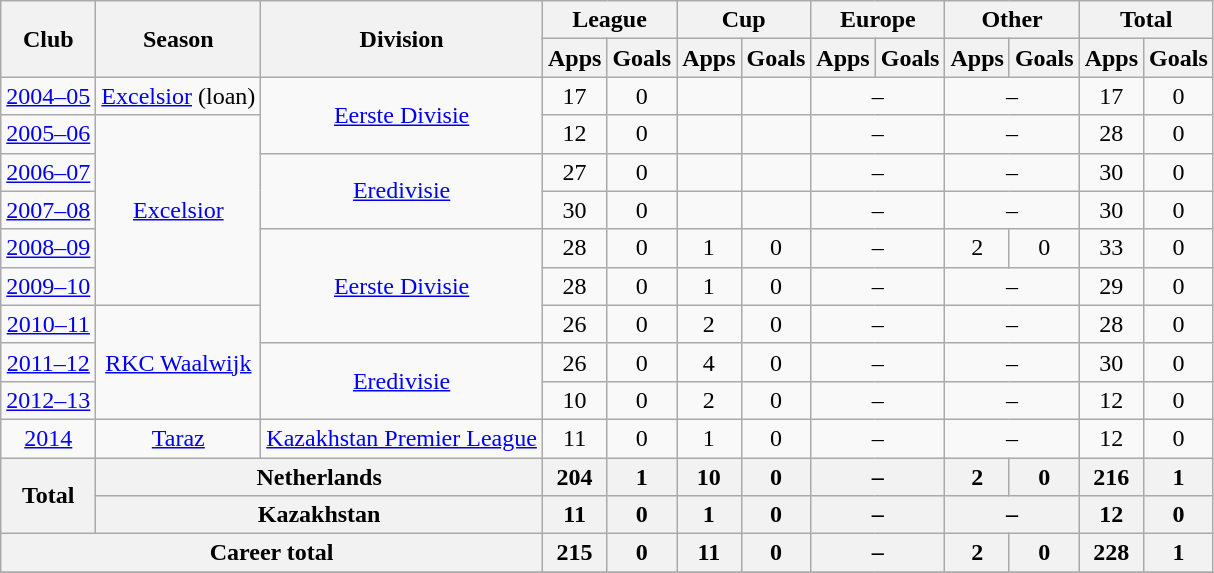<table class="wikitable" style="text-align: center;">
<tr>
<th rowspan="2">Club</th>
<th rowspan="2">Season</th>
<th rowspan="2">Division</th>
<th colspan="2">League</th>
<th colspan="2">Cup</th>
<th colspan="2">Europe</th>
<th colspan="2">Other</th>
<th colspan="2">Total</th>
</tr>
<tr>
<th>Apps</th>
<th>Goals</th>
<th>Apps</th>
<th>Goals</th>
<th>Apps</th>
<th>Goals</th>
<th>Apps</th>
<th>Goals</th>
<th>Apps</th>
<th>Goals</th>
</tr>
<tr>
<td><a href='#'>2004–05</a></td>
<td rowspan="1" valign="center"><a href='#'>Excelsior</a> (loan)</td>
<td rowspan="2" valign="center"><a href='#'>Eerste Divisie</a></td>
<td>17</td>
<td>0</td>
<td></td>
<td></td>
<td colspan="2">–</td>
<td colspan="2">–</td>
<td>17</td>
<td>0</td>
</tr>
<tr>
<td><a href='#'>2005–06</a></td>
<td rowspan="5" valign="center"><a href='#'>Excelsior</a></td>
<td>12</td>
<td>0</td>
<td></td>
<td></td>
<td colspan="2">–</td>
<td colspan="2">–</td>
<td>28</td>
<td>0</td>
</tr>
<tr>
<td><a href='#'>2006–07</a></td>
<td rowspan="2"><a href='#'>Eredivisie</a></td>
<td>27</td>
<td>0</td>
<td></td>
<td></td>
<td colspan="2">–</td>
<td colspan="2">–</td>
<td>30</td>
<td>0</td>
</tr>
<tr>
<td><a href='#'>2007–08</a></td>
<td>30</td>
<td>0</td>
<td></td>
<td></td>
<td colspan="2">–</td>
<td colspan="2">–</td>
<td>30</td>
<td>0</td>
</tr>
<tr>
<td><a href='#'>2008–09</a></td>
<td rowspan="3"><a href='#'>Eerste Divisie</a></td>
<td>28</td>
<td>0</td>
<td>1</td>
<td>0</td>
<td colspan="2">–</td>
<td>2</td>
<td>0</td>
<td>33</td>
<td>0</td>
</tr>
<tr>
<td><a href='#'>2009–10</a></td>
<td>28</td>
<td>0</td>
<td>1</td>
<td>0</td>
<td colspan="2">–</td>
<td colspan="2">–</td>
<td>29</td>
<td>0</td>
</tr>
<tr>
<td><a href='#'>2010–11</a></td>
<td rowspan="3" valign="center"><a href='#'>RKC Waalwijk</a></td>
<td>26</td>
<td>0</td>
<td>2</td>
<td>0</td>
<td colspan="2">–</td>
<td colspan="2">–</td>
<td>28</td>
<td>0</td>
</tr>
<tr>
<td><a href='#'>2011–12</a></td>
<td rowspan="2"><a href='#'>Eredivisie</a></td>
<td>26</td>
<td>0</td>
<td>4</td>
<td>0</td>
<td colspan="2">–</td>
<td colspan="2">–</td>
<td>30</td>
<td>0</td>
</tr>
<tr>
<td><a href='#'>2012–13</a></td>
<td>10</td>
<td>0</td>
<td>2</td>
<td>0</td>
<td colspan="2">–</td>
<td colspan="2">–</td>
<td>12</td>
<td>0</td>
</tr>
<tr>
<td><a href='#'>2014</a></td>
<td><a href='#'>Taraz</a></td>
<td><a href='#'>Kazakhstan Premier League</a></td>
<td>11</td>
<td>0</td>
<td>1</td>
<td>0</td>
<td colspan="2">–</td>
<td colspan="2">–</td>
<td>12</td>
<td>0</td>
</tr>
<tr>
<th rowspan=2>Total</th>
<th colspan=2>Netherlands</th>
<th>204</th>
<th>1</th>
<th>10</th>
<th>0</th>
<th colspan="2">–</th>
<th>2</th>
<th>0</th>
<th>216</th>
<th>1</th>
</tr>
<tr>
<th colspan=2>Kazakhstan</th>
<th>11</th>
<th>0</th>
<th>1</th>
<th>0</th>
<th colspan="2">–</th>
<th colspan="2">–</th>
<th>12</th>
<th>0</th>
</tr>
<tr>
<th colspan="3">Career total</th>
<th>215</th>
<th>0</th>
<th>11</th>
<th>0</th>
<th colspan="2">–</th>
<th>2</th>
<th>0</th>
<th>228</th>
<th>1</th>
</tr>
<tr>
</tr>
</table>
